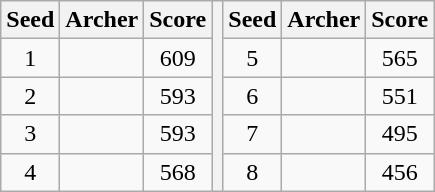<table class="wikitable" style="text-align:center">
<tr>
<th>Seed</th>
<th>Archer</th>
<th>Score</th>
<th rowspan="5"></th>
<th>Seed</th>
<th>Archer</th>
<th>Score</th>
</tr>
<tr>
<td>1</td>
<td align=left></td>
<td>609</td>
<td>5</td>
<td align=left></td>
<td>565</td>
</tr>
<tr>
<td>2</td>
<td align=left></td>
<td>593</td>
<td>6</td>
<td align=left></td>
<td>551</td>
</tr>
<tr>
<td>3</td>
<td align=left></td>
<td>593</td>
<td>7</td>
<td align=left></td>
<td>495</td>
</tr>
<tr>
<td>4</td>
<td align=left></td>
<td>568</td>
<td>8</td>
<td align=left></td>
<td>456</td>
</tr>
</table>
